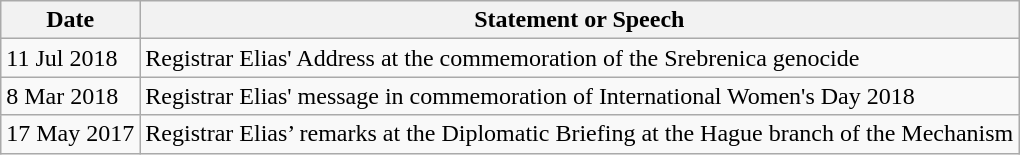<table class="wikitable">
<tr>
<th>Date</th>
<th>Statement or Speech</th>
</tr>
<tr>
<td>11 Jul 2018</td>
<td> Registrar Elias' Address at the commemoration of the Srebrenica genocide</td>
</tr>
<tr>
<td>8 Mar 2018</td>
<td> Registrar Elias' message in commemoration of International Women's Day 2018</td>
</tr>
<tr>
<td>17 May 2017</td>
<td> Registrar Elias’ remarks at the Diplomatic Briefing at the Hague branch of the Mechanism</td>
</tr>
</table>
